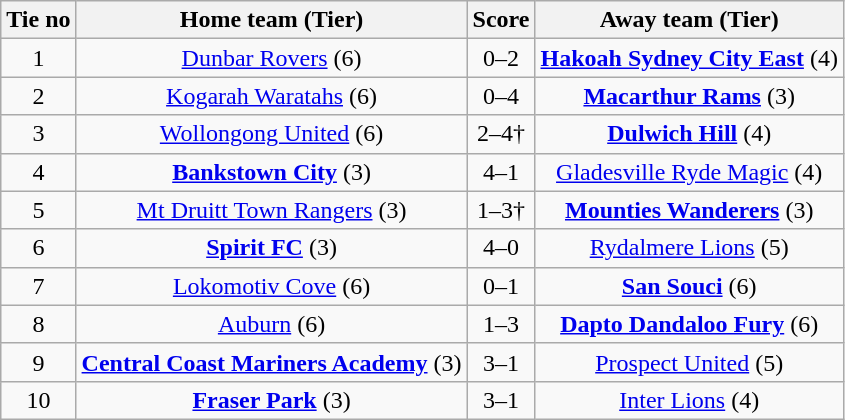<table class="wikitable" style="text-align:center">
<tr>
<th>Tie no</th>
<th>Home team (Tier)</th>
<th>Score</th>
<th>Away team (Tier)</th>
</tr>
<tr>
<td>1</td>
<td><a href='#'>Dunbar Rovers</a> (6)</td>
<td>0–2</td>
<td><strong><a href='#'>Hakoah Sydney City East</a></strong> (4)</td>
</tr>
<tr>
<td>2</td>
<td><a href='#'>Kogarah Waratahs</a> (6)</td>
<td>0–4</td>
<td><strong><a href='#'>Macarthur Rams</a></strong> (3)</td>
</tr>
<tr>
<td>3</td>
<td><a href='#'>Wollongong United</a> (6)</td>
<td>2–4†</td>
<td><strong><a href='#'>Dulwich Hill</a></strong> (4)</td>
</tr>
<tr>
<td>4</td>
<td><strong><a href='#'>Bankstown City</a></strong> (3)</td>
<td>4–1</td>
<td><a href='#'>Gladesville Ryde Magic</a> (4)</td>
</tr>
<tr>
<td>5</td>
<td><a href='#'>Mt Druitt Town Rangers</a> (3)</td>
<td>1–3†</td>
<td><strong><a href='#'>Mounties Wanderers</a></strong> (3)</td>
</tr>
<tr>
<td>6</td>
<td><strong><a href='#'>Spirit FC</a></strong> (3)</td>
<td>4–0</td>
<td><a href='#'>Rydalmere Lions</a> (5)</td>
</tr>
<tr>
<td>7</td>
<td><a href='#'>Lokomotiv Cove</a> (6)</td>
<td>0–1</td>
<td><strong><a href='#'>San Souci</a></strong> (6)</td>
</tr>
<tr>
<td>8</td>
<td><a href='#'>Auburn</a> (6)</td>
<td>1–3</td>
<td><strong><a href='#'>Dapto Dandaloo Fury</a></strong> (6)</td>
</tr>
<tr>
<td>9</td>
<td><strong><a href='#'>Central Coast Mariners Academy</a></strong> (3)</td>
<td>3–1</td>
<td><a href='#'>Prospect United</a> (5)</td>
</tr>
<tr>
<td>10</td>
<td><strong><a href='#'>Fraser Park</a></strong> (3)</td>
<td>3–1</td>
<td><a href='#'>Inter Lions</a> (4)</td>
</tr>
</table>
